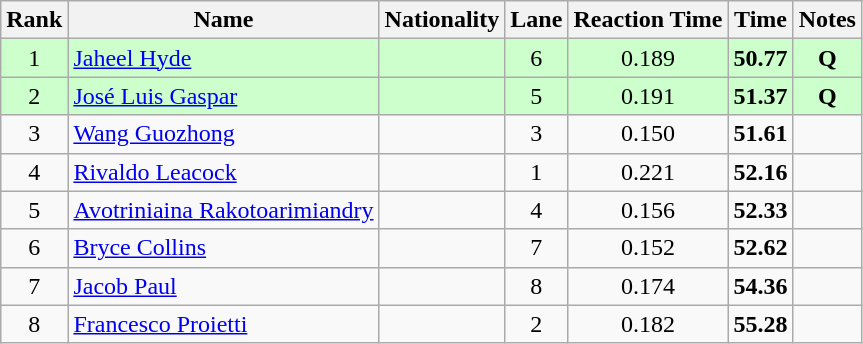<table class="wikitable sortable" style="text-align:center">
<tr>
<th>Rank</th>
<th>Name</th>
<th>Nationality</th>
<th>Lane</th>
<th>Reaction Time</th>
<th>Time</th>
<th>Notes</th>
</tr>
<tr bgcolor=ccffcc>
<td>1</td>
<td align=left><a href='#'>Jaheel Hyde</a></td>
<td align=left></td>
<td>6</td>
<td>0.189</td>
<td><strong>50.77</strong></td>
<td><strong>Q</strong></td>
</tr>
<tr bgcolor=ccffcc>
<td>2</td>
<td align=left><a href='#'>José Luis Gaspar</a></td>
<td align=left></td>
<td>5</td>
<td>0.191</td>
<td><strong>51.37</strong></td>
<td><strong>Q</strong></td>
</tr>
<tr>
<td>3</td>
<td align=left><a href='#'>Wang Guozhong</a></td>
<td align=left></td>
<td>3</td>
<td>0.150</td>
<td><strong>51.61</strong></td>
<td></td>
</tr>
<tr>
<td>4</td>
<td align=left><a href='#'>Rivaldo Leacock</a></td>
<td align=left></td>
<td>1</td>
<td>0.221</td>
<td><strong>52.16</strong></td>
<td></td>
</tr>
<tr>
<td>5</td>
<td align=left><a href='#'>Avotriniaina Rakotoarimiandry</a></td>
<td align=left></td>
<td>4</td>
<td>0.156</td>
<td><strong>52.33</strong></td>
<td></td>
</tr>
<tr>
<td>6</td>
<td align=left><a href='#'>Bryce Collins</a></td>
<td align=left></td>
<td>7</td>
<td>0.152</td>
<td><strong>52.62</strong></td>
<td></td>
</tr>
<tr>
<td>7</td>
<td align=left><a href='#'>Jacob Paul</a></td>
<td align=left></td>
<td>8</td>
<td>0.174</td>
<td><strong>54.36</strong></td>
<td></td>
</tr>
<tr>
<td>8</td>
<td align=left><a href='#'>Francesco Proietti</a></td>
<td align=left></td>
<td>2</td>
<td>0.182</td>
<td><strong>55.28</strong></td>
<td></td>
</tr>
</table>
